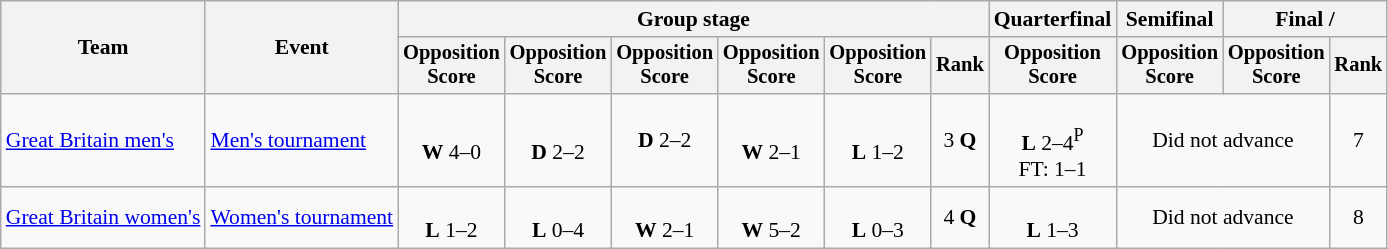<table class=wikitable style=font-size:90%;text-align:center>
<tr>
<th rowspan=2>Team</th>
<th rowspan=2>Event</th>
<th colspan=6>Group stage</th>
<th>Quarterfinal</th>
<th>Semifinal</th>
<th colspan=2>Final / </th>
</tr>
<tr style=font-size:95%>
<th>Opposition<br>Score</th>
<th>Opposition<br>Score</th>
<th>Opposition<br>Score</th>
<th>Opposition<br>Score</th>
<th>Opposition<br>Score</th>
<th>Rank</th>
<th>Opposition<br>Score</th>
<th>Opposition<br>Score</th>
<th>Opposition<br>Score</th>
<th>Rank</th>
</tr>
<tr>
<td align=left><a href='#'>Great Britain men's</a></td>
<td align=left><a href='#'>Men's tournament</a></td>
<td><br><strong>W</strong> 4–0</td>
<td><br><strong>D</strong> 2–2</td>
<td> <strong>D</strong> 2–2</td>
<td><br><strong>W</strong> 2–1</td>
<td><br><strong>L</strong> 1–2</td>
<td>3 <strong>Q</strong></td>
<td><br><strong>L</strong> 2–4<sup>P</sup><br>FT: 1–1</td>
<td colspan=2>Did not advance</td>
<td>7</td>
</tr>
<tr>
<td align=left><a href='#'>Great Britain women's</a></td>
<td align=left><a href='#'>Women's tournament</a></td>
<td><br><strong>L</strong> 1–2</td>
<td><br><strong>L</strong> 0–4</td>
<td><br><strong>W</strong> 2–1</td>
<td><br><strong>W</strong> 5–2</td>
<td><br><strong>L</strong> 0–3</td>
<td>4 <strong>Q</strong></td>
<td><br><strong>L</strong> 1–3</td>
<td colspan=2>Did not advance</td>
<td>8</td>
</tr>
</table>
